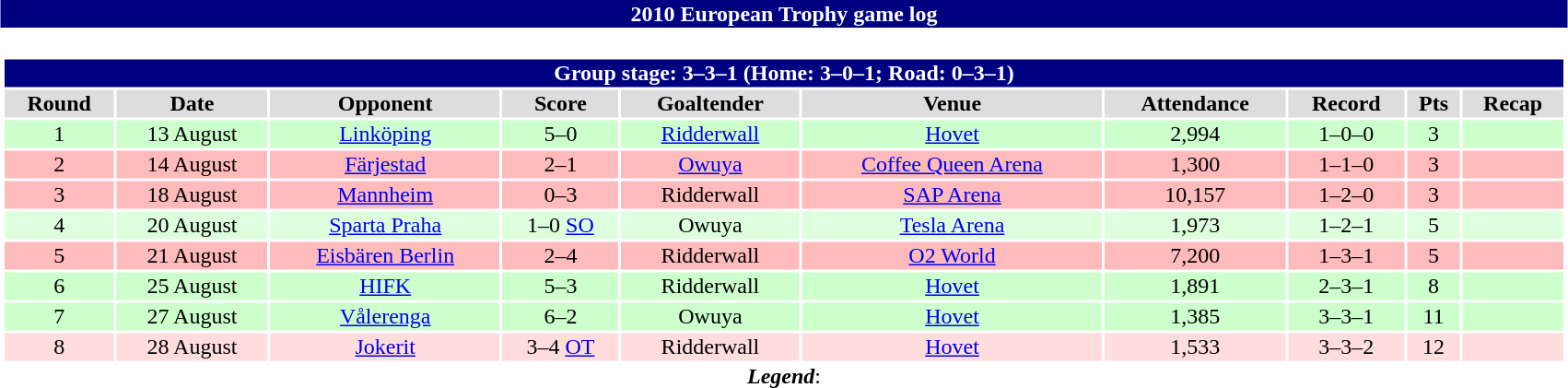<table class="toccolours" width=90% style="clear:both; margin:1.5em auto; text-align:center;">
<tr>
<th colspan=10 style="background:#000080; color: #ffffff;">2010 European Trophy game log</th>
</tr>
<tr>
<td colspan=10><br><table class="toccolours collapsible collapsed" width=100%>
<tr>
<th colspan=10; style="background:#000080; color: #ffffff;">Group stage: 3–3–1 (Home: 3–0–1; Road: 0–3–1)</th>
</tr>
<tr align="center"  bgcolor="#dddddd">
<td><strong>Round</strong></td>
<td><strong>Date</strong></td>
<td><strong>Opponent</strong></td>
<td><strong>Score</strong></td>
<td><strong>Goaltender</strong></td>
<td><strong>Venue</strong></td>
<td><strong>Attendance</strong></td>
<td><strong>Record</strong></td>
<td><strong>Pts</strong></td>
<td><strong>Recap</strong></td>
</tr>
<tr align="center" bgcolor="CCFFCC">
<td>1</td>
<td>13 August</td>
<td><a href='#'>Linköping</a></td>
<td>5–0</td>
<td><a href='#'>Ridderwall</a></td>
<td><a href='#'>Hovet</a></td>
<td>2,994</td>
<td>1–0–0</td>
<td>3</td>
<td></td>
</tr>
<tr align="center" bgcolor="FFBBBB">
<td>2</td>
<td>14 August</td>
<td><a href='#'>Färjestad</a></td>
<td>2–1</td>
<td><a href='#'>Owuya</a></td>
<td><a href='#'>Coffee Queen Arena</a></td>
<td>1,300</td>
<td>1–1–0</td>
<td>3</td>
<td></td>
</tr>
<tr align="center" bgcolor="FFBBBB">
<td>3</td>
<td>18 August</td>
<td> <a href='#'>Mannheim</a></td>
<td>0–3</td>
<td>Ridderwall</td>
<td> <a href='#'>SAP Arena</a></td>
<td>10,157</td>
<td>1–2–0</td>
<td>3</td>
<td></td>
</tr>
<tr align="center" bgcolor="ddffdd">
<td>4</td>
<td>20 August</td>
<td> <a href='#'>Sparta Praha</a></td>
<td>1–0 <a href='#'>SO</a></td>
<td>Owuya</td>
<td> <a href='#'>Tesla Arena</a></td>
<td>1,973</td>
<td>1–2–1</td>
<td>5</td>
<td></td>
</tr>
<tr align="center" bgcolor="FFBBBB">
<td>5</td>
<td>21 August</td>
<td> <a href='#'>Eisbären Berlin</a></td>
<td>2–4</td>
<td>Ridderwall</td>
<td> <a href='#'>O2 World</a></td>
<td>7,200</td>
<td>1–3–1</td>
<td>5</td>
<td></td>
</tr>
<tr align="center" bgcolor="CCFFCC">
<td>6</td>
<td>25 August</td>
<td> <a href='#'>HIFK</a></td>
<td>5–3</td>
<td>Ridderwall</td>
<td><a href='#'>Hovet</a></td>
<td>1,891</td>
<td>2–3–1</td>
<td>8</td>
<td></td>
</tr>
<tr align="center" bgcolor="CCFFCC">
<td>7</td>
<td>27 August</td>
<td> <a href='#'>Vålerenga</a></td>
<td>6–2</td>
<td>Owuya</td>
<td><a href='#'>Hovet</a></td>
<td>1,385</td>
<td>3–3–1</td>
<td>11</td>
<td></td>
</tr>
<tr align="center" bgcolor="ffdddd">
<td>8</td>
<td>28 August</td>
<td> <a href='#'>Jokerit</a></td>
<td>3–4 <a href='#'>OT</a></td>
<td>Ridderwall</td>
<td><a href='#'>Hovet</a></td>
<td>1,533</td>
<td>3–3–2</td>
<td>12</td>
<td></td>
</tr>
</table>
<strong><em>Legend</em></strong>: 


</td>
</tr>
</table>
